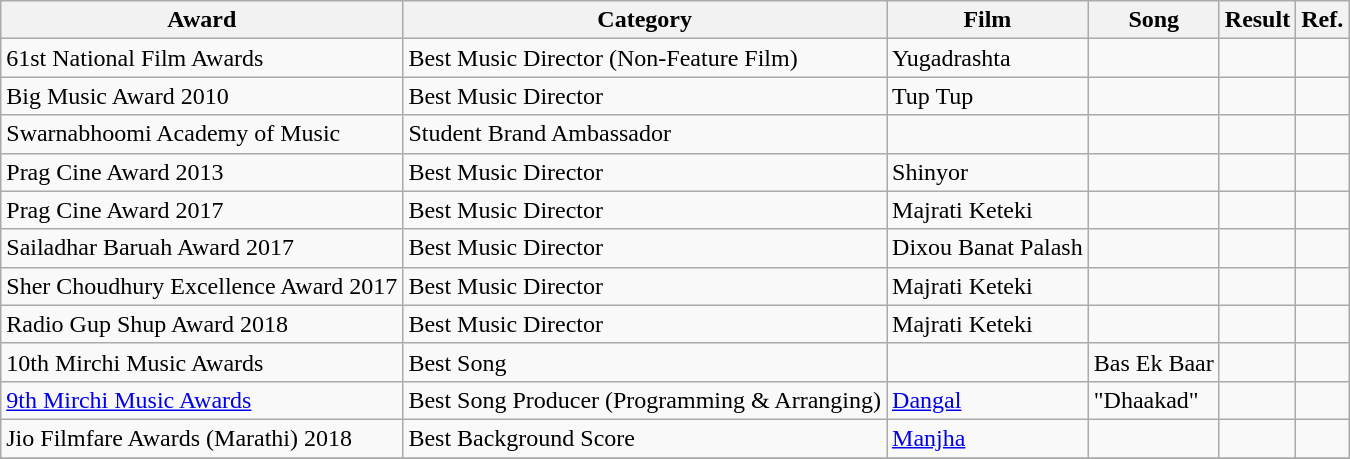<table class="wikitable sortable">
<tr>
<th>Award</th>
<th>Category</th>
<th>Film</th>
<th>Song</th>
<th>Result</th>
<th>Ref.</th>
</tr>
<tr>
<td>61st National Film Awards</td>
<td>Best Music Director (Non-Feature Film)</td>
<td>Yugadrashta</td>
<td></td>
<td></td>
<td></td>
</tr>
<tr>
<td>Big Music Award 2010</td>
<td>Best Music Director</td>
<td>Tup Tup</td>
<td></td>
<td></td>
<td></td>
</tr>
<tr>
<td>Swarnabhoomi Academy of Music</td>
<td>Student Brand Ambassador</td>
<td></td>
<td></td>
<td></td>
<td></td>
</tr>
<tr>
<td>Prag Cine Award 2013</td>
<td>Best Music Director</td>
<td>Shinyor</td>
<td></td>
<td></td>
<td></td>
</tr>
<tr>
<td>Prag Cine Award 2017</td>
<td>Best Music Director</td>
<td>Majrati Keteki</td>
<td></td>
<td></td>
<td></td>
</tr>
<tr>
<td>Sailadhar Baruah Award 2017</td>
<td>Best Music Director</td>
<td>Dixou Banat Palash</td>
<td></td>
<td></td>
<td></td>
</tr>
<tr>
<td>Sher Choudhury Excellence Award 2017</td>
<td>Best Music Director</td>
<td>Majrati Keteki</td>
<td></td>
<td></td>
<td></td>
</tr>
<tr>
<td>Radio Gup Shup Award 2018</td>
<td>Best Music Director</td>
<td>Majrati Keteki</td>
<td></td>
<td></td>
<td></td>
</tr>
<tr>
<td>10th Mirchi Music Awards</td>
<td>Best Song</td>
<td></td>
<td>Bas Ek Baar</td>
<td></td>
<td></td>
</tr>
<tr>
<td><a href='#'>9th Mirchi Music Awards</a></td>
<td>Best Song Producer (Programming & Arranging)</td>
<td><a href='#'>Dangal</a></td>
<td>"Dhaakad"</td>
<td></td>
<td></td>
</tr>
<tr>
<td>Jio Filmfare Awards (Marathi) 2018</td>
<td>Best Background Score</td>
<td><a href='#'>Manjha</a></td>
<td></td>
<td></td>
<td></td>
</tr>
<tr>
</tr>
</table>
